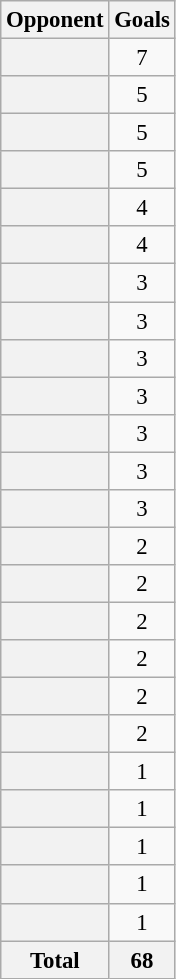<table class="wikitable plainrowheaders sortable" style="text-align:center; font-size:95%">
<tr>
<th scope="col">Opponent</th>
<th scope="col">Goals</th>
</tr>
<tr>
<th scope="row"></th>
<td>7</td>
</tr>
<tr>
<th scope="row"></th>
<td>5</td>
</tr>
<tr>
<th scope="row"></th>
<td>5</td>
</tr>
<tr>
<th scope="row"></th>
<td>5</td>
</tr>
<tr>
<th scope="row"></th>
<td>4</td>
</tr>
<tr>
<th scope="row"></th>
<td>4</td>
</tr>
<tr>
<th scope="row"></th>
<td>3</td>
</tr>
<tr>
<th scope="row"></th>
<td>3</td>
</tr>
<tr>
<th scope="row"></th>
<td>3</td>
</tr>
<tr>
<th scope="row"></th>
<td>3</td>
</tr>
<tr>
<th scope="row"></th>
<td>3</td>
</tr>
<tr>
<th scope="row"></th>
<td>3</td>
</tr>
<tr>
<th scope="row"></th>
<td>3</td>
</tr>
<tr>
<th scope="row"></th>
<td>2</td>
</tr>
<tr>
<th scope="row"></th>
<td>2</td>
</tr>
<tr>
<th scope="row"></th>
<td>2</td>
</tr>
<tr>
<th scope="row"></th>
<td>2</td>
</tr>
<tr>
<th scope="row"></th>
<td>2</td>
</tr>
<tr>
<th scope="row"></th>
<td>2</td>
</tr>
<tr>
<th scope="row"></th>
<td>1</td>
</tr>
<tr>
<th scope="row"></th>
<td>1</td>
</tr>
<tr>
<th scope="row"></th>
<td>1</td>
</tr>
<tr>
<th scope="row"></th>
<td>1</td>
</tr>
<tr>
<th scope="row"></th>
<td>1</td>
</tr>
<tr>
<th>Total</th>
<th>68</th>
</tr>
</table>
